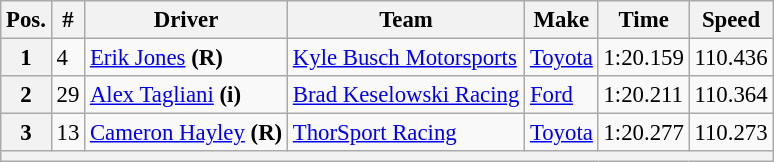<table class="wikitable" style="font-size:95%">
<tr>
<th>Pos.</th>
<th>#</th>
<th>Driver</th>
<th>Team</th>
<th>Make</th>
<th>Time</th>
<th>Speed</th>
</tr>
<tr>
<th>1</th>
<td>4</td>
<td><a href='#'>Erik Jones</a> <strong>(R)</strong></td>
<td><a href='#'>Kyle Busch Motorsports</a></td>
<td><a href='#'>Toyota</a></td>
<td>1:20.159</td>
<td>110.436</td>
</tr>
<tr>
<th>2</th>
<td>29</td>
<td><a href='#'>Alex Tagliani</a> <strong>(i)</strong></td>
<td><a href='#'>Brad Keselowski Racing</a></td>
<td><a href='#'>Ford</a></td>
<td>1:20.211</td>
<td>110.364</td>
</tr>
<tr>
<th>3</th>
<td>13</td>
<td><a href='#'>Cameron Hayley</a> <strong>(R)</strong></td>
<td><a href='#'>ThorSport Racing</a></td>
<td><a href='#'>Toyota</a></td>
<td>1:20.277</td>
<td>110.273</td>
</tr>
<tr>
<th colspan="7"></th>
</tr>
</table>
